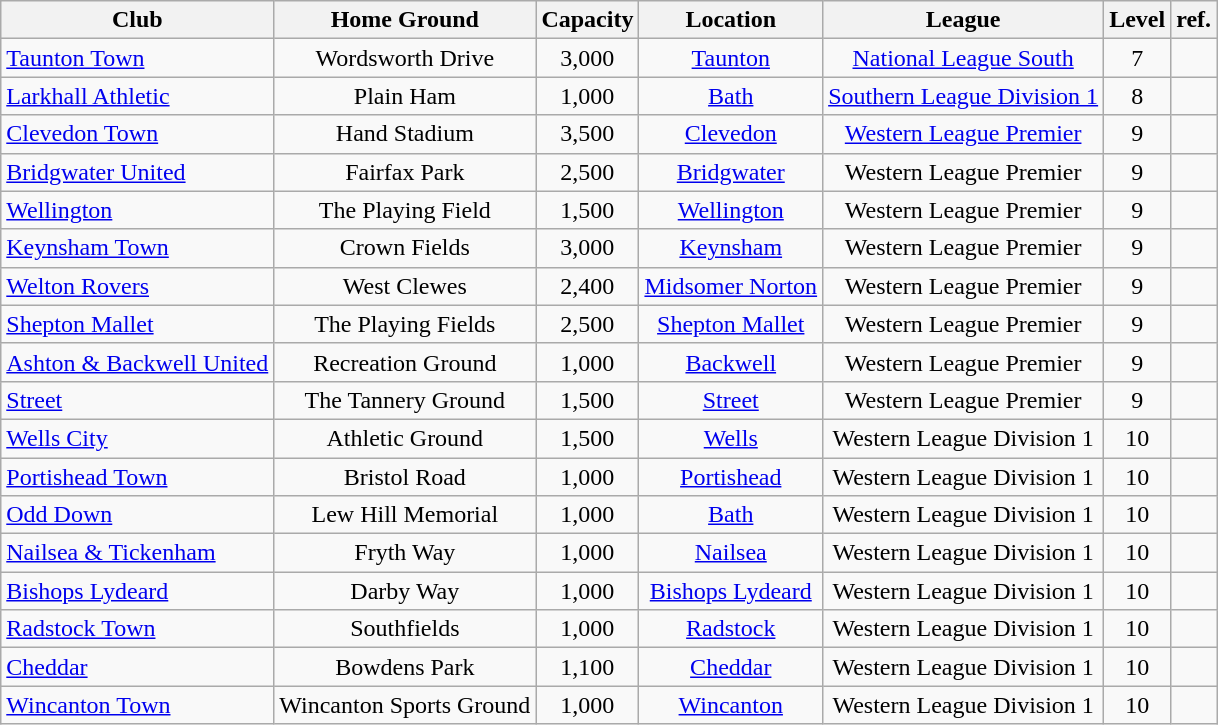<table class="wikitable sortable" border="1" style="text-align:center;">
<tr>
<th>Club<br></th>
<th>Home Ground</th>
<th>Capacity</th>
<th>Location</th>
<th>League</th>
<th>Level</th>
<th>ref.</th>
</tr>
<tr>
<td style="text-align:left;"><a href='#'>Taunton Town</a></td>
<td>Wordsworth Drive</td>
<td>3,000</td>
<td><a href='#'>Taunton</a></td>
<td><a href='#'>National League South</a></td>
<td>7</td>
<td></td>
</tr>
<tr>
<td style="text-align:left;"><a href='#'>Larkhall Athletic</a></td>
<td>Plain Ham</td>
<td>1,000</td>
<td><a href='#'>Bath</a></td>
<td><a href='#'>Southern League Division 1</a></td>
<td>8</td>
<td></td>
</tr>
<tr>
<td style="text-align:left;"><a href='#'>Clevedon Town</a></td>
<td>Hand Stadium</td>
<td>3,500</td>
<td><a href='#'>Clevedon</a></td>
<td><a href='#'>Western League Premier</a></td>
<td>9</td>
<td></td>
</tr>
<tr>
<td style="text-align:left;"><a href='#'>Bridgwater United</a></td>
<td>Fairfax Park</td>
<td>2,500</td>
<td><a href='#'>Bridgwater</a></td>
<td>Western League Premier</td>
<td>9</td>
<td></td>
</tr>
<tr>
<td style="text-align:left;"><a href='#'>Wellington</a></td>
<td>The Playing Field</td>
<td>1,500</td>
<td><a href='#'>Wellington</a></td>
<td>Western League Premier</td>
<td>9</td>
<td></td>
</tr>
<tr>
<td style="text-align:left;"><a href='#'>Keynsham Town</a></td>
<td>Crown Fields</td>
<td>3,000</td>
<td><a href='#'>Keynsham</a></td>
<td>Western League Premier</td>
<td>9</td>
<td></td>
</tr>
<tr>
<td style="text-align:left;"><a href='#'>Welton Rovers</a></td>
<td>West Clewes</td>
<td>2,400</td>
<td><a href='#'>Midsomer Norton</a></td>
<td>Western League Premier</td>
<td>9</td>
<td></td>
</tr>
<tr>
<td style="text-align:left;"><a href='#'>Shepton Mallet</a></td>
<td>The Playing Fields</td>
<td>2,500</td>
<td><a href='#'>Shepton Mallet</a></td>
<td>Western League Premier</td>
<td>9</td>
<td></td>
</tr>
<tr>
<td style="text-align:left;"><a href='#'>Ashton & Backwell United</a></td>
<td>Recreation Ground</td>
<td>1,000</td>
<td><a href='#'>Backwell</a></td>
<td>Western League Premier</td>
<td>9</td>
<td></td>
</tr>
<tr>
<td style="text-align:left;"><a href='#'>Street</a></td>
<td>The Tannery Ground</td>
<td>1,500</td>
<td><a href='#'>Street</a></td>
<td>Western League Premier</td>
<td>9</td>
<td></td>
</tr>
<tr>
<td style="text-align:left;"><a href='#'>Wells City</a></td>
<td>Athletic Ground</td>
<td>1,500</td>
<td><a href='#'>Wells</a></td>
<td>Western League Division 1</td>
<td>10</td>
<td></td>
</tr>
<tr>
<td style="text-align:left;"><a href='#'>Portishead Town</a></td>
<td>Bristol Road</td>
<td>1,000</td>
<td><a href='#'>Portishead</a></td>
<td>Western League Division 1</td>
<td>10</td>
<td></td>
</tr>
<tr>
<td style="text-align:left;"><a href='#'>Odd Down</a></td>
<td>Lew Hill Memorial</td>
<td>1,000</td>
<td><a href='#'>Bath</a></td>
<td>Western League Division 1</td>
<td>10</td>
<td></td>
</tr>
<tr>
<td style="text-align:left;"><a href='#'>Nailsea & Tickenham</a></td>
<td>Fryth Way</td>
<td>1,000</td>
<td><a href='#'>Nailsea</a></td>
<td>Western League Division 1</td>
<td>10</td>
<td></td>
</tr>
<tr>
<td style="text-align:left;"><a href='#'>Bishops Lydeard</a></td>
<td>Darby Way</td>
<td>1,000</td>
<td><a href='#'>Bishops Lydeard</a></td>
<td>Western League Division 1</td>
<td>10</td>
<td></td>
</tr>
<tr>
<td style="text-align:left;"><a href='#'>Radstock Town</a></td>
<td>Southfields</td>
<td>1,000</td>
<td><a href='#'>Radstock</a></td>
<td>Western League Division 1</td>
<td>10</td>
<td></td>
</tr>
<tr>
<td style="text-align:left;"><a href='#'>Cheddar</a></td>
<td>Bowdens Park</td>
<td>1,100</td>
<td><a href='#'>Cheddar</a></td>
<td>Western League Division 1</td>
<td>10</td>
<td></td>
</tr>
<tr>
<td style="text-align:left;"><a href='#'>Wincanton Town</a></td>
<td>Wincanton Sports Ground</td>
<td>1,000</td>
<td><a href='#'>Wincanton</a></td>
<td>Western League Division 1</td>
<td>10</td>
<td></td>
</tr>
</table>
